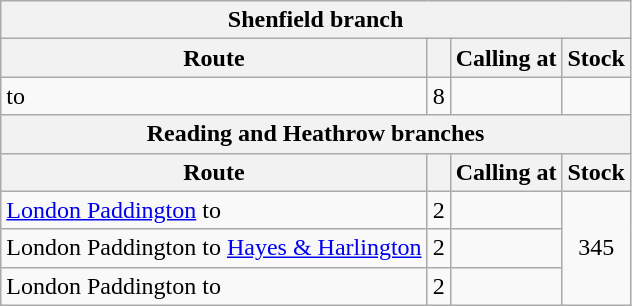<table class="wikitable">
<tr>
<th colspan="4">Shenfield branch</th>
</tr>
<tr>
<th>Route</th>
<th></th>
<th>Calling at</th>
<th>Stock</th>
</tr>
<tr>
<td> to </td>
<td align="center">8</td>
<td></td>
<td align="center"> </td>
</tr>
<tr>
<th colspan="4">Reading and Heathrow branches</th>
</tr>
<tr>
<th>Route</th>
<th></th>
<th>Calling at</th>
<th>Stock</th>
</tr>
<tr>
<td><a href='#'>London Paddington</a> to </td>
<td align="center">2</td>
<td></td>
<td rowspan="3" align="center">345</td>
</tr>
<tr>
<td>London Paddington to <a href='#'>Hayes & Harlington</a></td>
<td align="center">2</td>
<td></td>
</tr>
<tr>
<td>London Paddington to </td>
<td align="center">2</td>
<td></td>
</tr>
</table>
